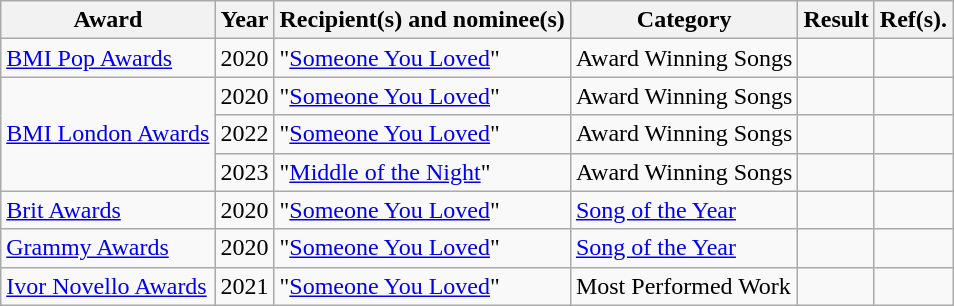<table class="wikitable sortable">
<tr>
<th>Award</th>
<th>Year</th>
<th>Recipient(s) and nominee(s)</th>
<th>Category</th>
<th>Result</th>
<th><abbr>Ref(s).</abbr></th>
</tr>
<tr>
<td><a href='#'>BMI Pop Awards</a></td>
<td>2020</td>
<td>"<a href='#'>Someone You Loved</a>"</td>
<td>Award Winning Songs</td>
<td></td>
<td></td>
</tr>
<tr>
<td rowspan="3"><a href='#'>BMI London Awards</a></td>
<td>2020</td>
<td>"<a href='#'>Someone You Loved</a>"</td>
<td>Award Winning Songs</td>
<td></td>
<td></td>
</tr>
<tr>
<td>2022</td>
<td>"<a href='#'>Someone You Loved</a>"</td>
<td>Award Winning Songs</td>
<td></td>
<td></td>
</tr>
<tr>
<td>2023</td>
<td>"<a href='#'>Middle of the Night</a>"</td>
<td>Award Winning Songs</td>
<td></td>
<td></td>
</tr>
<tr>
<td><a href='#'>Brit Awards</a></td>
<td>2020</td>
<td>"<a href='#'>Someone You Loved</a>"</td>
<td><a href='#'>Song of the Year</a></td>
<td></td>
<td></td>
</tr>
<tr>
<td><a href='#'>Grammy Awards</a></td>
<td>2020</td>
<td>"<a href='#'>Someone You Loved</a>"</td>
<td><a href='#'>Song of the Year</a></td>
<td></td>
<td></td>
</tr>
<tr>
<td><a href='#'>Ivor Novello Awards</a></td>
<td>2021</td>
<td>"<a href='#'>Someone You Loved</a>"</td>
<td>Most Performed Work</td>
<td></td>
<td></td>
</tr>
</table>
